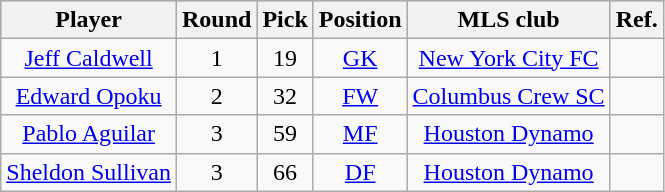<table class="wikitable" style="text-align:center;">
<tr style="background:#C0C0C0;">
<th>Player</th>
<th>Round</th>
<th>Pick</th>
<th>Position</th>
<th>MLS club</th>
<th>Ref.</th>
</tr>
<tr>
<td><a href='#'>Jeff Caldwell</a></td>
<td>1</td>
<td>19</td>
<td><a href='#'>GK</a></td>
<td><a href='#'>New York City FC</a></td>
<td></td>
</tr>
<tr>
<td><a href='#'>Edward Opoku</a></td>
<td>2</td>
<td>32</td>
<td><a href='#'>FW</a></td>
<td><a href='#'>Columbus Crew SC</a></td>
<td></td>
</tr>
<tr>
<td><a href='#'>Pablo Aguilar</a></td>
<td>3</td>
<td>59</td>
<td><a href='#'>MF</a></td>
<td><a href='#'>Houston Dynamo</a></td>
<td></td>
</tr>
<tr>
<td><a href='#'>Sheldon Sullivan</a></td>
<td>3</td>
<td>66</td>
<td><a href='#'>DF</a></td>
<td><a href='#'>Houston Dynamo</a></td>
<td></td>
</tr>
</table>
